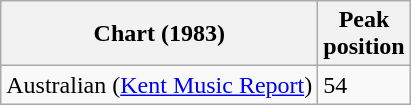<table class="wikitable sortable plainrowheaders">
<tr>
<th scope="col">Chart (1983)</th>
<th scope="col">Peak<br>position</th>
</tr>
<tr>
<td>Australian (<a href='#'>Kent Music Report</a>)</td>
<td>54</td>
</tr>
</table>
